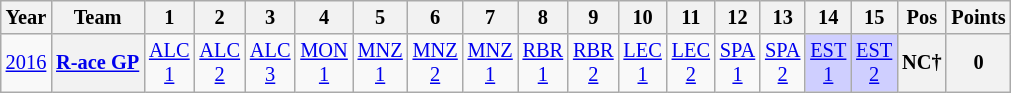<table class="wikitable" style="text-align:center; font-size:85%">
<tr>
<th>Year</th>
<th>Team</th>
<th>1</th>
<th>2</th>
<th>3</th>
<th>4</th>
<th>5</th>
<th>6</th>
<th>7</th>
<th>8</th>
<th>9</th>
<th>10</th>
<th>11</th>
<th>12</th>
<th>13</th>
<th>14</th>
<th>15</th>
<th>Pos</th>
<th>Points</th>
</tr>
<tr>
<td><a href='#'>2016</a></td>
<th nowrap><a href='#'>R-ace GP</a></th>
<td><a href='#'>ALC<br>1</a></td>
<td><a href='#'>ALC<br>2</a></td>
<td><a href='#'>ALC<br>3</a></td>
<td><a href='#'>MON<br>1</a></td>
<td><a href='#'>MNZ<br>1</a></td>
<td><a href='#'>MNZ<br>2</a></td>
<td><a href='#'>MNZ<br>1</a></td>
<td><a href='#'>RBR<br>1</a></td>
<td><a href='#'>RBR<br>2</a></td>
<td><a href='#'>LEC<br>1</a></td>
<td><a href='#'>LEC<br>2</a></td>
<td><a href='#'>SPA<br>1</a></td>
<td><a href='#'>SPA<br>2</a></td>
<td style="background:#CFCFFF;"><a href='#'>EST<br>1</a><br></td>
<td style="background:#CFCFFF;"><a href='#'>EST<br>2</a><br></td>
<th>NC†</th>
<th>0</th>
</tr>
</table>
